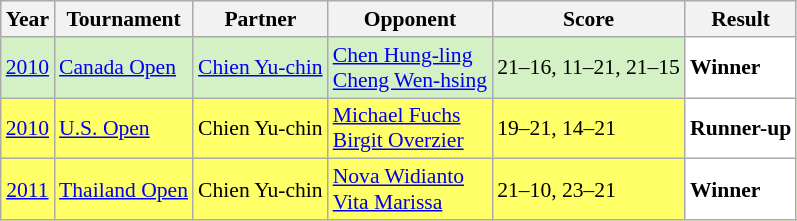<table class="sortable wikitable" style="font-size: 90%;">
<tr>
<th>Year</th>
<th>Tournament</th>
<th>Partner</th>
<th>Opponent</th>
<th>Score</th>
<th>Result</th>
</tr>
<tr style="background:#D4F1C5">
<td align="center"><a href='#'>2010</a></td>
<td align="left"><a href='#'>Canada Open</a></td>
<td align="left"> <a href='#'>Chien Yu-chin</a></td>
<td align="left"> <a href='#'>Chen Hung-ling</a><br> <a href='#'>Cheng Wen-hsing</a></td>
<td align="left">21–16, 11–21, 21–15</td>
<td style="text-align:left; background:white"> <strong>Winner</strong></td>
</tr>
<tr style="background:#FFFF67">
<td align="center"><a href='#'>2010</a></td>
<td align="left"><a href='#'>U.S. Open</a></td>
<td align="left"> Chien Yu-chin</td>
<td align="left"> <a href='#'>Michael Fuchs</a><br> <a href='#'>Birgit Overzier</a></td>
<td align="left">19–21, 14–21</td>
<td style="text-align:left; background:white"> <strong>Runner-up</strong></td>
</tr>
<tr style="background:#FFFF67">
<td align="center"><a href='#'>2011</a></td>
<td align="left"><a href='#'>Thailand Open</a></td>
<td align="left"> Chien Yu-chin</td>
<td align="left"> <a href='#'>Nova Widianto</a><br> <a href='#'>Vita Marissa</a></td>
<td align="left">21–10, 23–21</td>
<td style="text-align:left; background:white"> <strong>Winner</strong></td>
</tr>
</table>
